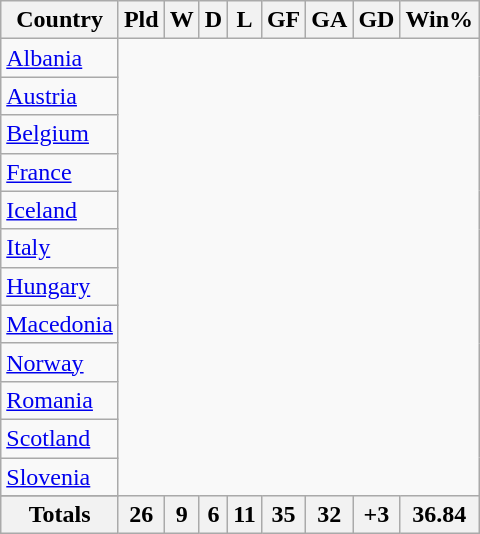<table class="wikitable" style="text-align:center">
<tr>
<th>Country</th>
<th>Pld</th>
<th>W</th>
<th>D</th>
<th>L</th>
<th>GF</th>
<th>GA</th>
<th>GD</th>
<th>Win%</th>
</tr>
<tr>
<td align=left> <a href='#'>Albania</a><br></td>
</tr>
<tr>
<td align=left> <a href='#'>Austria</a><br></td>
</tr>
<tr>
<td align=left> <a href='#'>Belgium</a><br></td>
</tr>
<tr>
<td align=left> <a href='#'>France</a><br></td>
</tr>
<tr>
<td align=left> <a href='#'>Iceland</a><br></td>
</tr>
<tr>
<td align=left> <a href='#'>Italy</a><br></td>
</tr>
<tr>
<td align=left> <a href='#'>Hungary</a><br></td>
</tr>
<tr>
<td align=left> <a href='#'>Macedonia</a><br></td>
</tr>
<tr>
<td align=left> <a href='#'>Norway</a><br></td>
</tr>
<tr>
<td align=left> <a href='#'>Romania</a><br></td>
</tr>
<tr>
<td align=left> <a href='#'>Scotland</a><br></td>
</tr>
<tr>
<td align=left> <a href='#'>Slovenia</a><br></td>
</tr>
<tr>
</tr>
<tr class="sortbottom">
<th>Totals</th>
<th><strong>26</strong></th>
<th><strong>9</strong></th>
<th><strong>6</strong></th>
<th><strong>11</strong></th>
<th><strong>35</strong></th>
<th><strong>32</strong></th>
<th><strong>+3</strong></th>
<th><strong>36.84</strong></th>
</tr>
</table>
